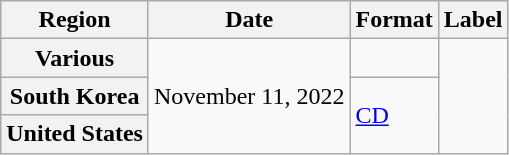<table class="wikitable plainrowheaders">
<tr>
<th scope="col">Region</th>
<th scope="col">Date</th>
<th scope="col">Format</th>
<th scope="col">Label</th>
</tr>
<tr>
<th scope="row">Various</th>
<td rowspan="3">November 11, 2022</td>
<td></td>
<td rowspan="3"></td>
</tr>
<tr>
<th scope="row">South Korea</th>
<td rowspan="2"><a href='#'>CD</a></td>
</tr>
<tr>
<th scope="row">United States</th>
</tr>
</table>
